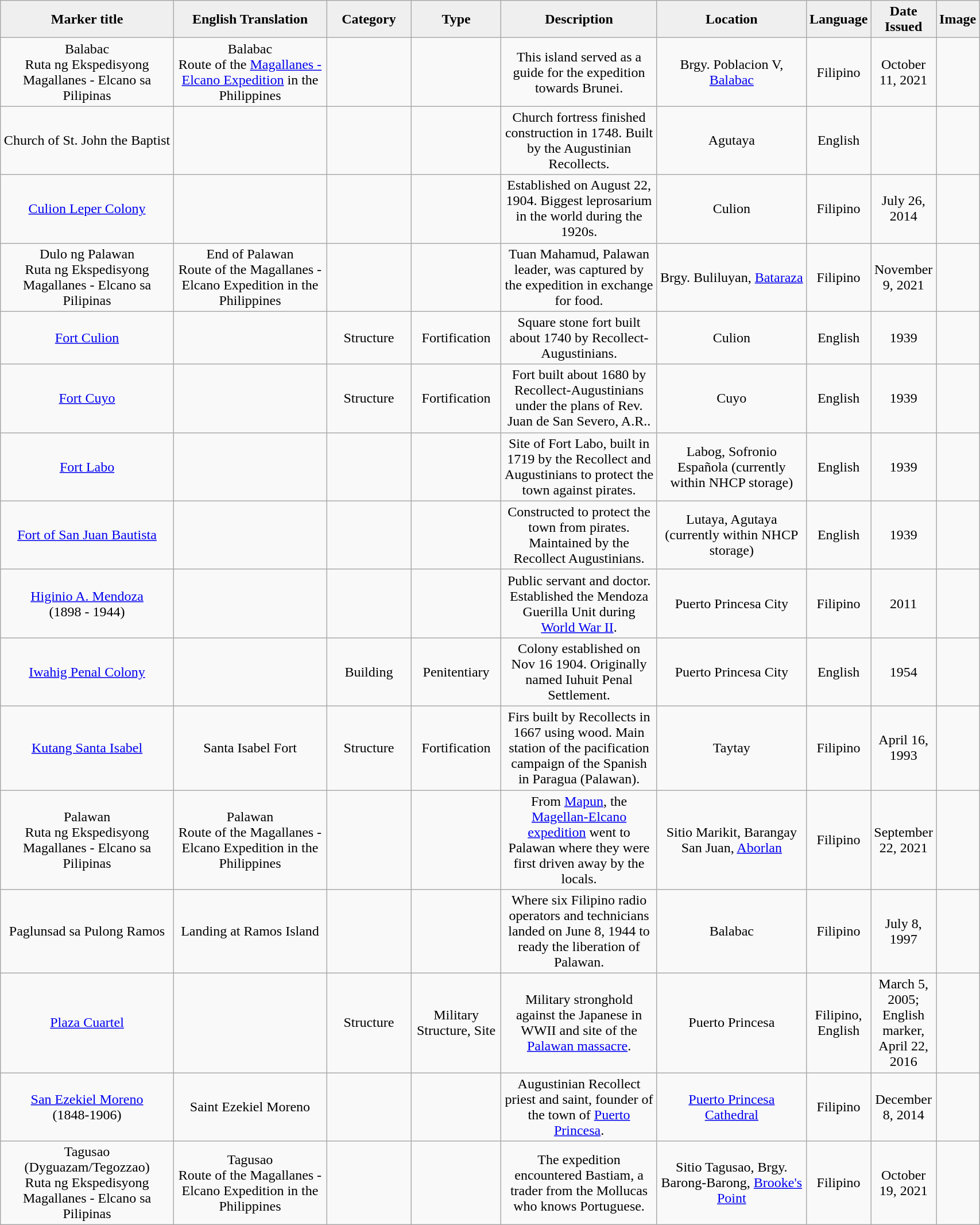<table class="wikitable" style="width:90%; text-align:center;">
<tr>
<th style="width:20%; background:#efefef;">Marker title</th>
<th style="width:20%; background:#efefef;">English Translation</th>
<th style="width:10%; background:#efefef;">Category</th>
<th style="width:10%; background:#efefef;">Type</th>
<th style="width:20%; background:#efefef;">Description</th>
<th style="width:20%; background:#efefef;">Location</th>
<th style="width:10%; background:#efefef;">Language</th>
<th style="width:10%; background:#efefef;">Date Issued</th>
<th style="width:10%; background:#efefef;">Image</th>
</tr>
<tr>
<td>Balabac<br>Ruta ng Ekspedisyong Magallanes - Elcano sa Pilipinas</td>
<td>Balabac<br>Route of the <a href='#'>Magallanes - Elcano Expedition</a> in the Philippines</td>
<td></td>
<td></td>
<td>This island served as a guide for the expedition towards Brunei.</td>
<td>Brgy. Poblacion V, <a href='#'>Balabac</a></td>
<td>Filipino</td>
<td>October 11, 2021</td>
<td></td>
</tr>
<tr>
<td>Church of St. John the Baptist</td>
<td></td>
<td></td>
<td></td>
<td>Church fortress finished construction in 1748. Built by the Augustinian Recollects.</td>
<td>Agutaya</td>
<td>English</td>
<td></td>
<td></td>
</tr>
<tr>
<td><a href='#'>Culion Leper Colony</a></td>
<td></td>
<td></td>
<td></td>
<td>Established on August 22, 1904. Biggest leprosarium in the world during the 1920s.</td>
<td>Culion</td>
<td>Filipino</td>
<td>July 26, 2014</td>
<td></td>
</tr>
<tr>
<td>Dulo ng Palawan<br>Ruta ng Ekspedisyong Magallanes - Elcano sa Pilipinas</td>
<td>End of Palawan<br>Route of the Magallanes - Elcano Expedition in the Philippines</td>
<td></td>
<td></td>
<td>Tuan Mahamud, Palawan leader, was captured by the expedition in exchange for food.</td>
<td>Brgy. Buliluyan, <a href='#'>Bataraza</a></td>
<td>Filipino</td>
<td>November 9, 2021</td>
<td></td>
</tr>
<tr>
<td><a href='#'>Fort Culion</a></td>
<td></td>
<td>Structure</td>
<td>Fortification</td>
<td>Square stone fort built about 1740 by Recollect-Augustinians.</td>
<td>Culion</td>
<td>English</td>
<td>1939</td>
<td></td>
</tr>
<tr>
<td><a href='#'>Fort Cuyo</a></td>
<td></td>
<td>Structure</td>
<td>Fortification</td>
<td>Fort built about 1680 by Recollect-Augustinians under the plans of Rev. Juan de San Severo, A.R..</td>
<td>Cuyo</td>
<td>English</td>
<td>1939</td>
<td></td>
</tr>
<tr>
<td><a href='#'>Fort Labo</a></td>
<td></td>
<td></td>
<td></td>
<td>Site of Fort Labo, built in 1719 by the Recollect and Augustinians to protect the town against pirates.</td>
<td>Labog, Sofronio Española (currently within NHCP storage)</td>
<td>English</td>
<td>1939</td>
<td></td>
</tr>
<tr>
<td><a href='#'>Fort of San Juan Bautista</a></td>
<td></td>
<td></td>
<td></td>
<td>Constructed to protect the town from pirates. Maintained by the Recollect Augustinians.</td>
<td>Lutaya, Agutaya (currently within NHCP storage)</td>
<td>English</td>
<td>1939</td>
<td></td>
</tr>
<tr>
<td><a href='#'>Higinio A. Mendoza</a><br> (1898 - 1944)</td>
<td></td>
<td></td>
<td></td>
<td>Public servant and doctor. Established the Mendoza Guerilla Unit during <a href='#'>World War II</a>.</td>
<td>Puerto Princesa City</td>
<td>Filipino</td>
<td>2011</td>
<td></td>
</tr>
<tr>
<td><a href='#'>Iwahig Penal Colony</a></td>
<td></td>
<td>Building</td>
<td>Penitentiary</td>
<td>Colony established on Nov 16 1904. Originally named Iuhuit Penal Settlement.</td>
<td>Puerto Princesa City</td>
<td>English</td>
<td>1954</td>
<td></td>
</tr>
<tr>
<td><a href='#'>Kutang Santa Isabel</a></td>
<td>Santa Isabel Fort</td>
<td>Structure</td>
<td>Fortification</td>
<td>Firs built by Recollects in 1667 using wood. Main station of the pacification campaign of the Spanish in Paragua (Palawan).</td>
<td>Taytay</td>
<td>Filipino</td>
<td>April 16, 1993</td>
<td><br></td>
</tr>
<tr>
<td>Palawan<br>Ruta ng Ekspedisyong Magallanes - Elcano sa Pilipinas</td>
<td>Palawan<br>Route of the Magallanes - Elcano Expedition in the Philippines</td>
<td></td>
<td></td>
<td>From <a href='#'>Mapun</a>, the <a href='#'>Magellan-Elcano expedition</a> went to Palawan where they were first driven away by the locals.</td>
<td>Sitio Marikit, Barangay San Juan, <a href='#'>Aborlan</a></td>
<td>Filipino</td>
<td>September 22, 2021</td>
<td></td>
</tr>
<tr>
<td>Paglunsad sa Pulong Ramos</td>
<td>Landing at Ramos Island</td>
<td></td>
<td></td>
<td>Where six Filipino radio operators and technicians landed on June 8, 1944 to ready the liberation of Palawan.</td>
<td>Balabac</td>
<td>Filipino</td>
<td>July 8, 1997</td>
<td></td>
</tr>
<tr>
<td><a href='#'>Plaza Cuartel</a></td>
<td></td>
<td>Structure</td>
<td>Military Structure, Site</td>
<td>Military stronghold against the Japanese in WWII and site of the <a href='#'>Palawan massacre</a>.</td>
<td>Puerto Princesa</td>
<td>Filipino, English</td>
<td>March 5, 2005; English marker, April 22, 2016</td>
<td> </td>
</tr>
<tr>
<td><a href='#'>San Ezekiel Moreno</a> <br> (1848-1906) </td>
<td>Saint Ezekiel Moreno</td>
<td></td>
<td></td>
<td>Augustinian Recollect priest and saint, founder of the town of <a href='#'>Puerto Princesa</a>.</td>
<td><a href='#'>Puerto Princesa Cathedral</a></td>
<td>Filipino</td>
<td>December 8, 2014</td>
<td></td>
</tr>
<tr>
<td>Tagusao (Dyguazam/Tegozzao)<br>Ruta ng Ekspedisyong Magallanes - Elcano sa Pilipinas</td>
<td>Tagusao<br>Route of the Magallanes - Elcano Expedition in the Philippines</td>
<td></td>
<td></td>
<td>The expedition encountered Bastiam, a trader from the Mollucas who knows Portuguese.</td>
<td>Sitio Tagusao, Brgy. Barong-Barong, <a href='#'>Brooke's Point</a></td>
<td>Filipino</td>
<td>October 19, 2021</td>
<td></td>
</tr>
</table>
